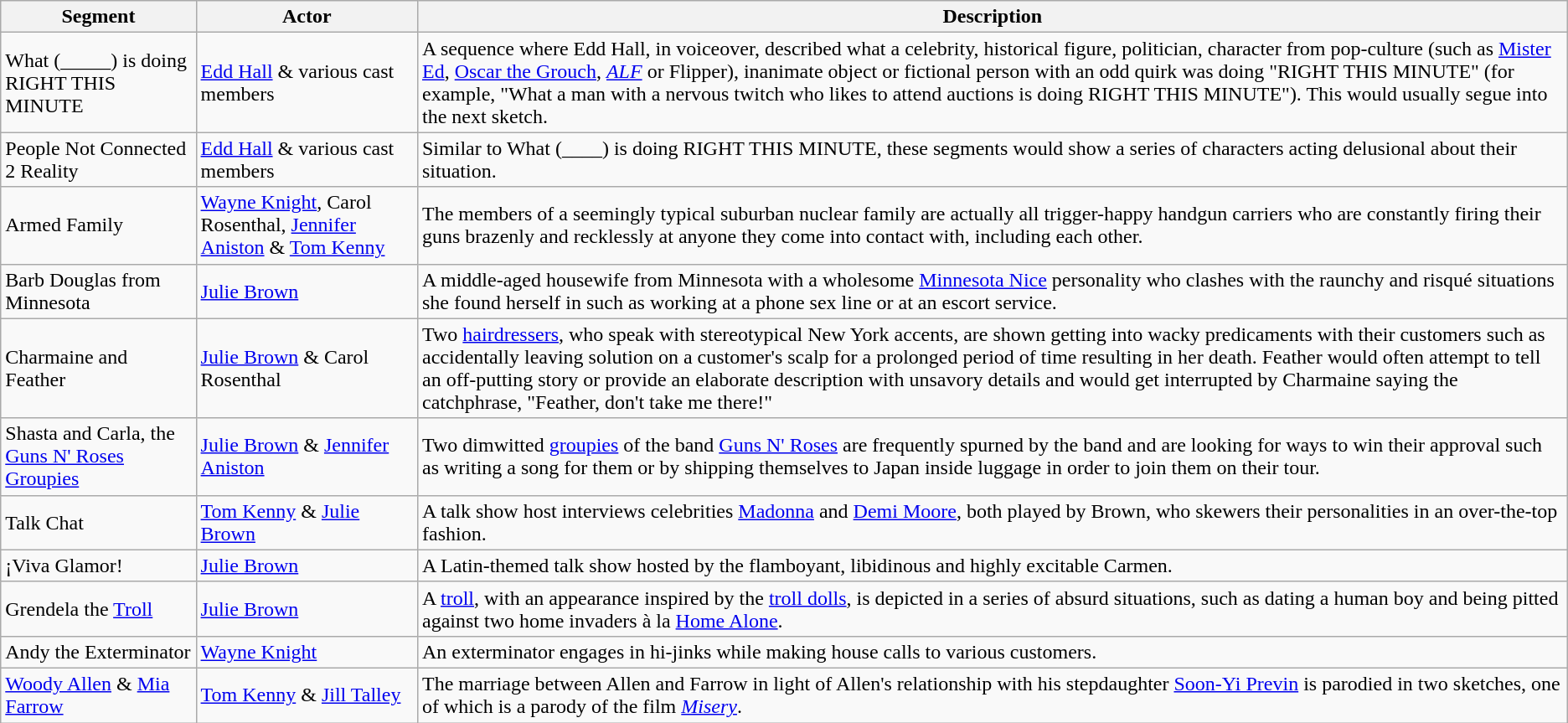<table class="wikitable sortable">
<tr>
<th>Segment</th>
<th>Actor</th>
<th class="unsortable">Description</th>
</tr>
<tr>
<td>What (_____) is doing RIGHT THIS MINUTE</td>
<td><a href='#'>Edd Hall</a> & various cast members</td>
<td>A sequence where Edd Hall, in voiceover, described what a celebrity, historical figure, politician, character from pop-culture (such as <a href='#'>Mister Ed</a>, <a href='#'>Oscar the Grouch</a>, <em><a href='#'>ALF</a></em> or Flipper), inanimate object or fictional person with an odd quirk was doing "RIGHT THIS MINUTE" (for example, "What a man with a nervous twitch who likes to attend auctions is doing RIGHT THIS MINUTE"). This would usually segue into the next sketch.</td>
</tr>
<tr>
<td>People Not Connected 2 Reality</td>
<td><a href='#'>Edd Hall</a> & various cast members</td>
<td>Similar to What (____) is doing RIGHT THIS MINUTE, these segments would show a series of characters acting delusional about their situation.</td>
</tr>
<tr>
<td>Armed Family</td>
<td><a href='#'>Wayne Knight</a>, Carol Rosenthal, <a href='#'>Jennifer Aniston</a> & <a href='#'>Tom Kenny</a></td>
<td>The members of a seemingly typical suburban nuclear family are actually all trigger-happy handgun carriers who are constantly firing their guns brazenly and recklessly at anyone they come into contact with, including each other.</td>
</tr>
<tr>
<td>Barb Douglas from Minnesota</td>
<td><a href='#'>Julie Brown</a></td>
<td>A  middle-aged housewife from Minnesota with a wholesome <a href='#'>Minnesota Nice</a> personality who clashes with the raunchy and risqué situations she found herself in such as working at a phone sex line or at an escort service.</td>
</tr>
<tr>
<td>Charmaine and Feather</td>
<td><a href='#'>Julie Brown</a> & Carol Rosenthal</td>
<td>Two <a href='#'>hairdressers</a>, who speak with stereotypical New York accents, are shown getting into wacky predicaments with their customers such as accidentally leaving solution on a customer's scalp for a prolonged period of time resulting in her death. Feather would often attempt to tell an off-putting story or provide an elaborate description with unsavory details and would get interrupted by Charmaine saying the catchphrase, "Feather, don't take me there!"</td>
</tr>
<tr>
<td>Shasta and Carla, the <a href='#'>Guns N' Roses</a> <a href='#'>Groupies</a></td>
<td><a href='#'>Julie Brown</a> & <a href='#'>Jennifer Aniston</a></td>
<td>Two dimwitted <a href='#'>groupies</a> of the band <a href='#'>Guns N' Roses</a> are frequently spurned by the band and are looking for ways to win their approval such as writing a song for them or by shipping themselves to Japan inside luggage in order to join them on their tour.</td>
</tr>
<tr>
<td>Talk Chat</td>
<td><a href='#'>Tom Kenny</a> & <a href='#'>Julie Brown</a></td>
<td>A talk show host interviews celebrities <a href='#'>Madonna</a> and <a href='#'>Demi Moore</a>, both played by Brown, who skewers their personalities in an over-the-top fashion.</td>
</tr>
<tr>
<td>¡Viva Glamor!</td>
<td><a href='#'>Julie Brown</a></td>
<td>A Latin-themed talk show hosted by the flamboyant, libidinous and highly excitable Carmen.</td>
</tr>
<tr>
<td>Grendela the <a href='#'>Troll</a></td>
<td><a href='#'>Julie Brown</a></td>
<td>A <a href='#'>troll</a>, with an appearance inspired by the <a href='#'>troll dolls</a>, is depicted in a series of absurd situations, such as dating a human boy and being pitted against two home invaders à la <a href='#'>Home Alone</a>.</td>
</tr>
<tr>
<td>Andy the Exterminator</td>
<td><a href='#'>Wayne Knight</a></td>
<td>An exterminator engages in hi-jinks while making house calls to various customers.</td>
</tr>
<tr>
<td><a href='#'>Woody Allen</a> & <a href='#'>Mia Farrow</a></td>
<td><a href='#'>Tom Kenny</a> & <a href='#'>Jill Talley</a></td>
<td>The marriage between Allen and Farrow in light of Allen's relationship with his stepdaughter <a href='#'>Soon-Yi Previn</a> is parodied in two sketches, one of which is a parody of the film <em><a href='#'>Misery</a></em>.</td>
</tr>
</table>
